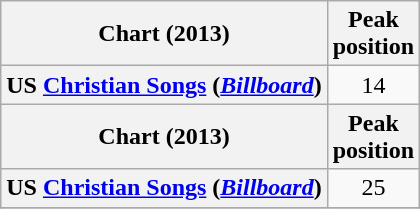<table class="wikitable sortable plainrowheaders" style="text-align:center">
<tr>
<th scope="col">Chart (2013)</th>
<th scope="col">Peak<br>position</th>
</tr>
<tr>
<th scope="row">US <a href='#'>Christian Songs</a> (<em><a href='#'>Billboard</a></em>)</th>
<td>14</td>
</tr>
<tr>
<th scope="col">Chart (2013)</th>
<th scope="col">Peak<br>position</th>
</tr>
<tr>
<th scope="row">US <a href='#'>Christian Songs</a> (<em><a href='#'>Billboard</a></em>)</th>
<td>25</td>
</tr>
<tr>
</tr>
</table>
